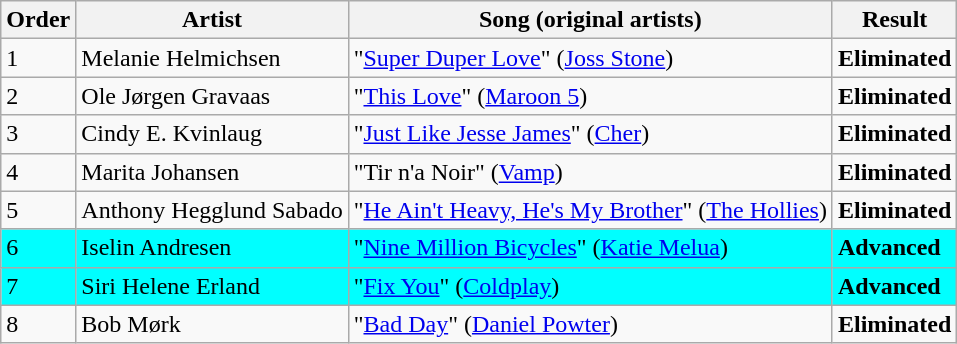<table class=wikitable>
<tr>
<th>Order</th>
<th>Artist</th>
<th>Song (original artists)</th>
<th>Result</th>
</tr>
<tr>
<td>1</td>
<td>Melanie Helmichsen</td>
<td>"<a href='#'>Super Duper Love</a>" (<a href='#'>Joss Stone</a>)</td>
<td><strong>Eliminated</strong></td>
</tr>
<tr>
<td>2</td>
<td>Ole Jørgen Gravaas</td>
<td>"<a href='#'>This Love</a>" (<a href='#'>Maroon 5</a>)</td>
<td><strong>Eliminated</strong></td>
</tr>
<tr>
<td>3</td>
<td>Cindy E. Kvinlaug</td>
<td>"<a href='#'>Just Like Jesse James</a>" (<a href='#'>Cher</a>)</td>
<td><strong>Eliminated</strong></td>
</tr>
<tr>
<td>4</td>
<td>Marita Johansen</td>
<td>"Tir n'a Noir" (<a href='#'>Vamp</a>)</td>
<td><strong>Eliminated</strong></td>
</tr>
<tr>
<td>5</td>
<td>Anthony Hegglund Sabado</td>
<td>"<a href='#'>He Ain't Heavy, He's My Brother</a>" (<a href='#'>The Hollies</a>)</td>
<td><strong>Eliminated</strong></td>
</tr>
<tr style="background:cyan;">
<td>6</td>
<td>Iselin Andresen</td>
<td>"<a href='#'>Nine Million Bicycles</a>" (<a href='#'>Katie Melua</a>)</td>
<td><strong>Advanced</strong></td>
</tr>
<tr style="background:cyan;">
<td>7</td>
<td>Siri Helene Erland</td>
<td>"<a href='#'>Fix You</a>" (<a href='#'>Coldplay</a>)</td>
<td><strong>Advanced</strong></td>
</tr>
<tr>
<td>8</td>
<td>Bob Mørk</td>
<td>"<a href='#'>Bad Day</a>" (<a href='#'>Daniel Powter</a>)</td>
<td><strong>Eliminated</strong></td>
</tr>
</table>
